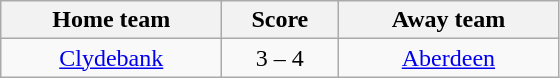<table class="wikitable" style="text-align: center">
<tr>
<th width=140>Home team</th>
<th width=70>Score</th>
<th width=140>Away team</th>
</tr>
<tr>
<td><a href='#'>Clydebank</a></td>
<td>3 – 4</td>
<td><a href='#'>Aberdeen</a></td>
</tr>
</table>
